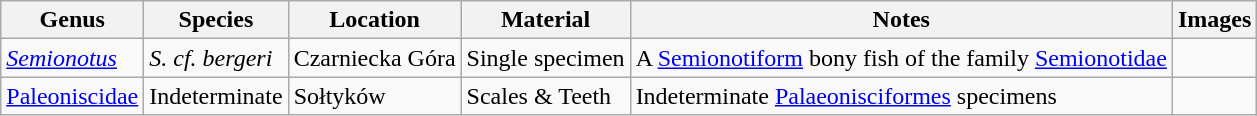<table class="wikitable">
<tr>
<th>Genus</th>
<th>Species</th>
<th>Location</th>
<th>Material</th>
<th>Notes</th>
<th>Images</th>
</tr>
<tr>
<td><em><a href='#'>Semionotus</a></em></td>
<td><em>S. cf. bergeri</em></td>
<td>Czarniecka Góra</td>
<td>Single specimen</td>
<td>A <a href='#'>Semionotiform</a> bony fish of the family <a href='#'>Semionotidae</a></td>
<td></td>
</tr>
<tr>
<td><a href='#'>Paleoniscidae</a></td>
<td>Indeterminate</td>
<td>Sołtyków</td>
<td>Scales & Teeth</td>
<td>Indeterminate <a href='#'>Palaeonisciformes</a> specimens</td>
<td></td>
</tr>
</table>
